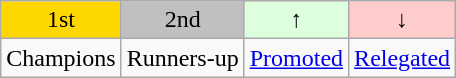<table class="wikitable" style="text-align:center">
<tr>
<td bgcolor=gold>1st</td>
<td bgcolor=silver>2nd</td>
<td bgcolor="#DDFFDD">↑</td>
<td bgcolor="#FFCCCC">↓</td>
</tr>
<tr>
<td>Champions</td>
<td>Runners-up</td>
<td><a href='#'>Promoted</a></td>
<td><a href='#'>Relegated</a></td>
</tr>
</table>
